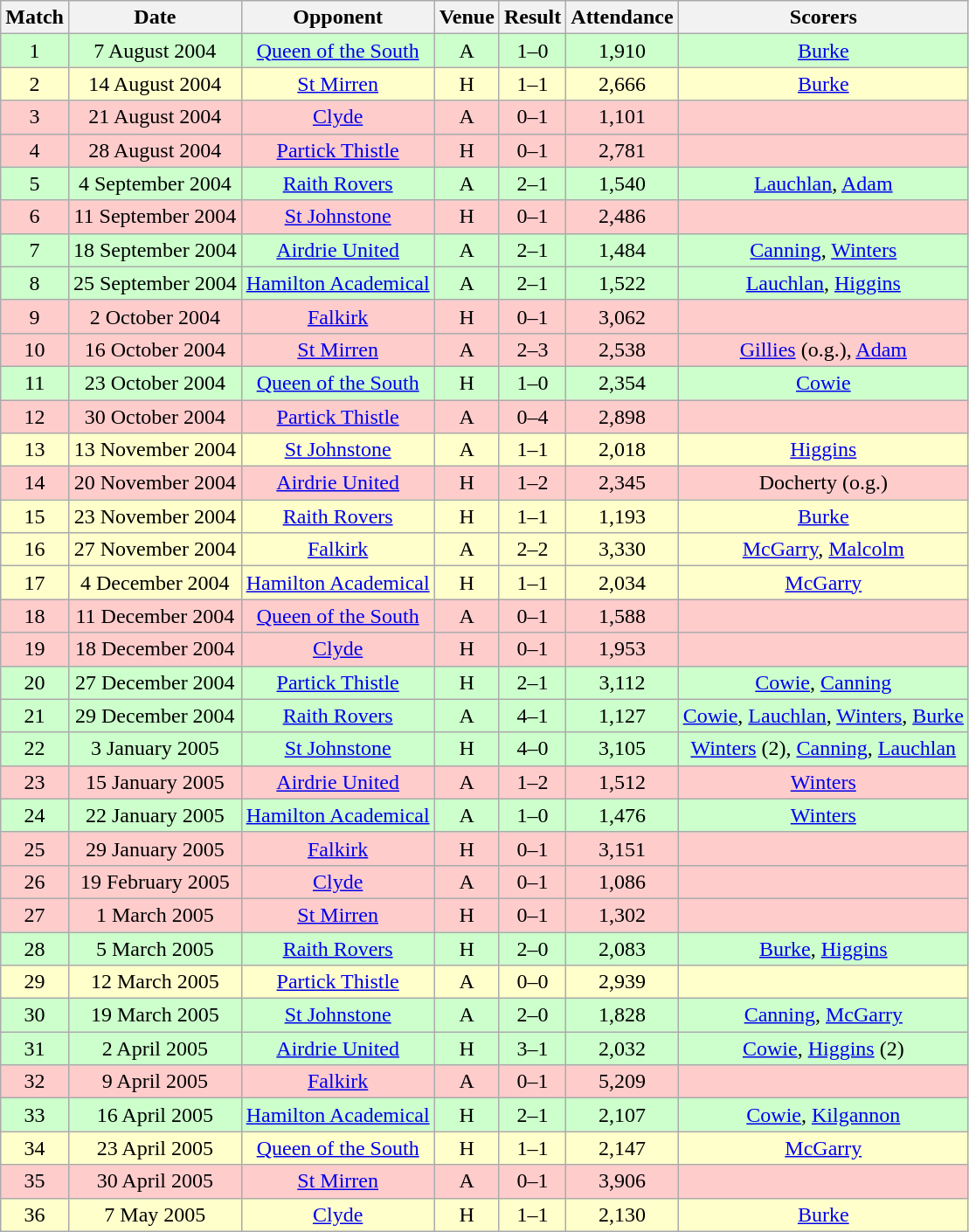<table class="wikitable" style="font-size:100%; text-align:center">
<tr>
<th>Match</th>
<th>Date</th>
<th>Opponent</th>
<th>Venue</th>
<th>Result</th>
<th>Attendance</th>
<th>Scorers</th>
</tr>
<tr style="background: #CCFFCC;">
<td>1</td>
<td>7 August 2004</td>
<td><a href='#'>Queen of the South</a></td>
<td>A</td>
<td>1–0</td>
<td>1,910</td>
<td><a href='#'>Burke</a></td>
</tr>
<tr style="background: #FFFFCC;">
<td>2</td>
<td>14 August 2004</td>
<td><a href='#'>St Mirren</a></td>
<td>H</td>
<td>1–1</td>
<td>2,666</td>
<td><a href='#'>Burke</a></td>
</tr>
<tr style="background: #FFCCCC;">
<td>3</td>
<td>21 August 2004</td>
<td><a href='#'>Clyde</a></td>
<td>A</td>
<td>0–1</td>
<td>1,101</td>
<td></td>
</tr>
<tr style="background: #FFCCCC;">
<td>4</td>
<td>28 August 2004</td>
<td><a href='#'>Partick Thistle</a></td>
<td>H</td>
<td>0–1</td>
<td>2,781</td>
<td></td>
</tr>
<tr style="background: #CCFFCC;">
<td>5</td>
<td>4 September 2004</td>
<td><a href='#'>Raith Rovers</a></td>
<td>A</td>
<td>2–1</td>
<td>1,540</td>
<td><a href='#'>Lauchlan</a>, <a href='#'>Adam</a></td>
</tr>
<tr style="background: #FFCCCC;">
<td>6</td>
<td>11 September 2004</td>
<td><a href='#'>St Johnstone</a></td>
<td>H</td>
<td>0–1</td>
<td>2,486</td>
<td></td>
</tr>
<tr style="background: #CCFFCC;">
<td>7</td>
<td>18 September 2004</td>
<td><a href='#'>Airdrie United</a></td>
<td>A</td>
<td>2–1</td>
<td>1,484</td>
<td><a href='#'>Canning</a>, <a href='#'>Winters</a></td>
</tr>
<tr style="background: #CCFFCC;">
<td>8</td>
<td>25 September 2004</td>
<td><a href='#'>Hamilton Academical</a></td>
<td>A</td>
<td>2–1</td>
<td>1,522</td>
<td><a href='#'>Lauchlan</a>, <a href='#'>Higgins</a></td>
</tr>
<tr style="background: #FFCCCC;">
<td>9</td>
<td>2 October 2004</td>
<td><a href='#'>Falkirk</a></td>
<td>H</td>
<td>0–1</td>
<td>3,062</td>
<td></td>
</tr>
<tr style="background: #FFCCCC;">
<td>10</td>
<td>16 October 2004</td>
<td><a href='#'>St Mirren</a></td>
<td>A</td>
<td>2–3</td>
<td>2,538</td>
<td><a href='#'>Gillies</a> (o.g.), <a href='#'>Adam</a></td>
</tr>
<tr style="background: #CCFFCC;">
<td>11</td>
<td>23 October 2004</td>
<td><a href='#'>Queen of the South</a></td>
<td>H</td>
<td>1–0</td>
<td>2,354</td>
<td><a href='#'>Cowie</a></td>
</tr>
<tr style="background: #FFCCCC;">
<td>12</td>
<td>30 October 2004</td>
<td><a href='#'>Partick Thistle</a></td>
<td>A</td>
<td>0–4</td>
<td>2,898</td>
<td></td>
</tr>
<tr style="background: #FFFFCC;">
<td>13</td>
<td>13 November 2004</td>
<td><a href='#'>St Johnstone</a></td>
<td>A</td>
<td>1–1</td>
<td>2,018</td>
<td><a href='#'>Higgins</a></td>
</tr>
<tr style="background: #FFCCCC;">
<td>14</td>
<td>20 November 2004</td>
<td><a href='#'>Airdrie United</a></td>
<td>H</td>
<td>1–2</td>
<td>2,345</td>
<td>Docherty (o.g.)</td>
</tr>
<tr style="background: #FFFFCC;">
<td>15</td>
<td>23 November 2004</td>
<td><a href='#'>Raith Rovers</a></td>
<td>H</td>
<td>1–1</td>
<td>1,193</td>
<td><a href='#'>Burke</a></td>
</tr>
<tr style="background: #FFFFCC;">
<td>16</td>
<td>27 November 2004</td>
<td><a href='#'>Falkirk</a></td>
<td>A</td>
<td>2–2</td>
<td>3,330</td>
<td><a href='#'>McGarry</a>, <a href='#'>Malcolm</a></td>
</tr>
<tr style="background: #FFFFCC;">
<td>17</td>
<td>4 December 2004</td>
<td><a href='#'>Hamilton Academical</a></td>
<td>H</td>
<td>1–1</td>
<td>2,034</td>
<td><a href='#'>McGarry</a></td>
</tr>
<tr style="background: #FFCCCC;">
<td>18</td>
<td>11 December 2004</td>
<td><a href='#'>Queen of the South</a></td>
<td>A</td>
<td>0–1</td>
<td>1,588</td>
<td></td>
</tr>
<tr style="background: #FFCCCC;">
<td>19</td>
<td>18 December 2004</td>
<td><a href='#'>Clyde</a></td>
<td>H</td>
<td>0–1</td>
<td>1,953</td>
<td></td>
</tr>
<tr style="background: #CCFFCC;">
<td>20</td>
<td>27 December 2004</td>
<td><a href='#'>Partick Thistle</a></td>
<td>H</td>
<td>2–1</td>
<td>3,112</td>
<td><a href='#'>Cowie</a>, <a href='#'>Canning</a></td>
</tr>
<tr style="background: #CCFFCC;">
<td>21</td>
<td>29 December 2004</td>
<td><a href='#'>Raith Rovers</a></td>
<td>A</td>
<td>4–1</td>
<td>1,127</td>
<td><a href='#'>Cowie</a>, <a href='#'>Lauchlan</a>, <a href='#'>Winters</a>, <a href='#'>Burke</a></td>
</tr>
<tr style="background: #CCFFCC;">
<td>22</td>
<td>3 January 2005</td>
<td><a href='#'>St Johnstone</a></td>
<td>H</td>
<td>4–0</td>
<td>3,105</td>
<td><a href='#'>Winters</a> (2), <a href='#'>Canning</a>, <a href='#'>Lauchlan</a></td>
</tr>
<tr style="background: #FFCCCC;">
<td>23</td>
<td>15 January 2005</td>
<td><a href='#'>Airdrie United</a></td>
<td>A</td>
<td>1–2</td>
<td>1,512</td>
<td><a href='#'>Winters</a></td>
</tr>
<tr style="background: #CCFFCC;">
<td>24</td>
<td>22 January 2005</td>
<td><a href='#'>Hamilton Academical</a></td>
<td>A</td>
<td>1–0</td>
<td>1,476</td>
<td><a href='#'>Winters</a></td>
</tr>
<tr style="background: #FFCCCC;">
<td>25</td>
<td>29 January 2005</td>
<td><a href='#'>Falkirk</a></td>
<td>H</td>
<td>0–1</td>
<td>3,151</td>
<td></td>
</tr>
<tr style="background: #FFCCCC;">
<td>26</td>
<td>19 February 2005</td>
<td><a href='#'>Clyde</a></td>
<td>A</td>
<td>0–1</td>
<td>1,086</td>
<td></td>
</tr>
<tr style="background: #FFCCCC;">
<td>27</td>
<td>1 March 2005</td>
<td><a href='#'>St Mirren</a></td>
<td>H</td>
<td>0–1</td>
<td>1,302</td>
<td></td>
</tr>
<tr style="background: #CCFFCC;">
<td>28</td>
<td>5 March 2005</td>
<td><a href='#'>Raith Rovers</a></td>
<td>H</td>
<td>2–0</td>
<td>2,083</td>
<td><a href='#'>Burke</a>, <a href='#'>Higgins</a></td>
</tr>
<tr style="background: #FFFFCC;">
<td>29</td>
<td>12 March 2005</td>
<td><a href='#'>Partick Thistle</a></td>
<td>A</td>
<td>0–0</td>
<td>2,939</td>
<td></td>
</tr>
<tr style="background: #CCFFCC;">
<td>30</td>
<td>19 March 2005</td>
<td><a href='#'>St Johnstone</a></td>
<td>A</td>
<td>2–0</td>
<td>1,828</td>
<td><a href='#'>Canning</a>, <a href='#'>McGarry</a></td>
</tr>
<tr style="background: #CCFFCC;">
<td>31</td>
<td>2 April 2005</td>
<td><a href='#'>Airdrie United</a></td>
<td>H</td>
<td>3–1</td>
<td>2,032</td>
<td><a href='#'>Cowie</a>, <a href='#'>Higgins</a> (2)</td>
</tr>
<tr style="background: #FFCCCC;">
<td>32</td>
<td>9 April 2005</td>
<td><a href='#'>Falkirk</a></td>
<td>A</td>
<td>0–1</td>
<td>5,209</td>
<td></td>
</tr>
<tr style="background: #CCFFCC;">
<td>33</td>
<td>16 April 2005</td>
<td><a href='#'>Hamilton Academical</a></td>
<td>H</td>
<td>2–1</td>
<td>2,107</td>
<td><a href='#'>Cowie</a>, <a href='#'>Kilgannon</a></td>
</tr>
<tr style="background: #FFFFCC;">
<td>34</td>
<td>23 April 2005</td>
<td><a href='#'>Queen of the South</a></td>
<td>H</td>
<td>1–1</td>
<td>2,147</td>
<td><a href='#'>McGarry</a></td>
</tr>
<tr style="background: #FFCCCC;">
<td>35</td>
<td>30 April 2005</td>
<td><a href='#'>St Mirren</a></td>
<td>A</td>
<td>0–1</td>
<td>3,906</td>
<td></td>
</tr>
<tr style="background: #FFFFCC;">
<td>36</td>
<td>7 May 2005</td>
<td><a href='#'>Clyde</a></td>
<td>H</td>
<td>1–1</td>
<td>2,130</td>
<td><a href='#'>Burke</a></td>
</tr>
</table>
